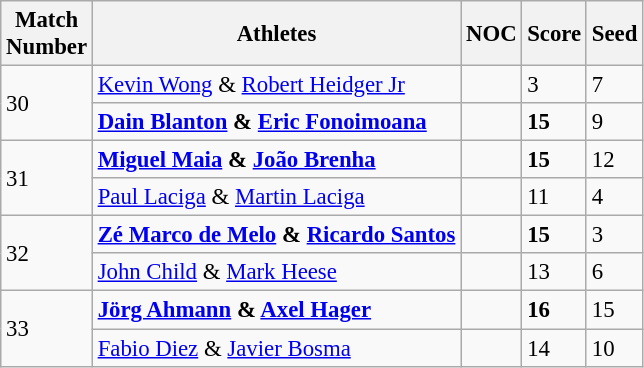<table class="wikitable" style="font-size:95%;">
<tr>
<th>Match <br>Number</th>
<th align="center">Athletes</th>
<th>NOC</th>
<th>Score</th>
<th>Seed</th>
</tr>
<tr>
<td Rowspan=2>30</td>
<td><a href='#'>Kevin Wong</a> & <a href='#'>Robert Heidger Jr</a></td>
<td></td>
<td>3</td>
<td>7</td>
</tr>
<tr>
<td><strong><a href='#'>Dain Blanton</a> & <a href='#'>Eric Fonoimoana</a></strong></td>
<td></td>
<td><strong>15</strong></td>
<td>9</td>
</tr>
<tr>
<td Rowspan=2>31</td>
<td><strong><a href='#'>Miguel Maia</a> & <a href='#'>João Brenha</a></strong></td>
<td></td>
<td><strong>15</strong></td>
<td>12</td>
</tr>
<tr>
<td><a href='#'>Paul Laciga</a> & <a href='#'>Martin Laciga</a></td>
<td></td>
<td>11</td>
<td>4</td>
</tr>
<tr>
<td Rowspan=2>32</td>
<td><strong><a href='#'>Zé Marco de Melo</a> & <a href='#'>Ricardo Santos</a></strong></td>
<td></td>
<td><strong>15</strong></td>
<td>3</td>
</tr>
<tr>
<td><a href='#'>John Child</a> & <a href='#'>Mark Heese</a></td>
<td></td>
<td>13</td>
<td>6</td>
</tr>
<tr>
<td Rowspan=2>33</td>
<td><strong><a href='#'>Jörg Ahmann</a> & <a href='#'>Axel Hager</a></strong></td>
<td></td>
<td><strong>16</strong></td>
<td>15</td>
</tr>
<tr>
<td><a href='#'>Fabio Diez</a> & <a href='#'>Javier Bosma</a></td>
<td></td>
<td>14</td>
<td>10</td>
</tr>
</table>
